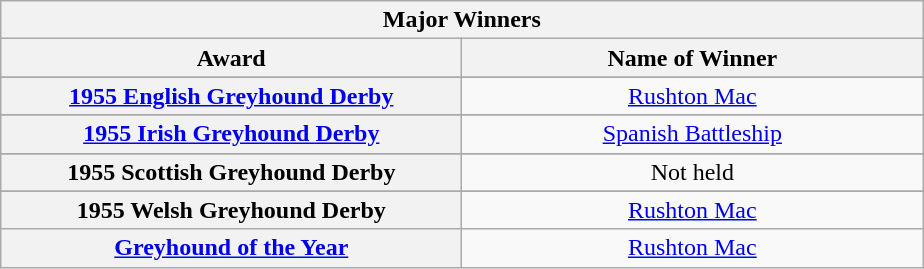<table class="wikitable">
<tr>
<th colspan="2">Major Winners</th>
</tr>
<tr>
<th width=300>Award</th>
<th width=300>Name of Winner</th>
</tr>
<tr>
</tr>
<tr align=center>
<th><a href='#'>1955 English Greyhound Derby</a></th>
<td><a href='#'>Rushton Mac</a></td>
</tr>
<tr>
</tr>
<tr align=center>
<th><a href='#'>1955 Irish Greyhound Derby</a></th>
<td><a href='#'>Spanish Battleship </a></td>
</tr>
<tr>
</tr>
<tr align=center>
<th>1955 Scottish Greyhound Derby</th>
<td>Not held </td>
</tr>
<tr>
</tr>
<tr align=center>
<th>1955 Welsh Greyhound Derby</th>
<td><a href='#'>Rushton Mac</a></td>
</tr>
<tr align=center>
<th><a href='#'>Greyhound of the Year</a></th>
<td><a href='#'>Rushton Mac</a></td>
</tr>
</table>
